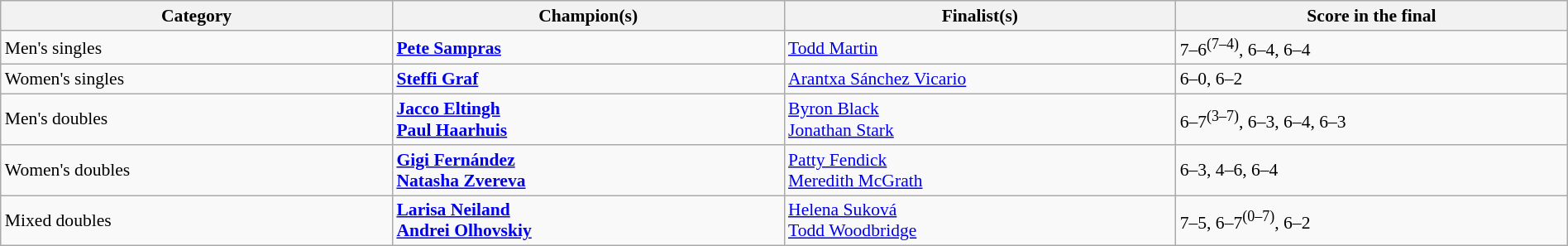<table class="wikitable" style="font-size:90%;" width=100%>
<tr>
<th width=25%>Category</th>
<th width=25%>Champion(s)</th>
<th width=25%>Finalist(s)</th>
<th width=25%>Score in the final</th>
</tr>
<tr>
<td>Men's singles</td>
<td> <strong><a href='#'>Pete Sampras</a> </strong></td>
<td> <a href='#'>Todd Martin</a></td>
<td>7–6<sup>(7–4)</sup>, 6–4, 6–4</td>
</tr>
<tr>
<td>Women's singles</td>
<td> <strong><a href='#'>Steffi Graf</a> </strong></td>
<td> <a href='#'>Arantxa Sánchez Vicario</a></td>
<td>6–0, 6–2</td>
</tr>
<tr>
<td>Men's doubles</td>
<td> <strong><a href='#'>Jacco Eltingh</a><br>  <a href='#'>Paul Haarhuis</a></strong></td>
<td> <a href='#'>Byron Black</a><br>  <a href='#'>Jonathan Stark</a></td>
<td>6–7<sup>(3–7)</sup>, 6–3, 6–4, 6–3</td>
</tr>
<tr>
<td>Women's doubles</td>
<td> <strong><a href='#'>Gigi Fernández</a><br> <a href='#'>Natasha Zvereva</a> </strong></td>
<td> <a href='#'>Patty Fendick</a><br> <a href='#'>Meredith McGrath</a></td>
<td>6–3, 4–6, 6–4</td>
</tr>
<tr>
<td>Mixed doubles</td>
<td> <strong><a href='#'>Larisa Neiland</a><br> <a href='#'>Andrei Olhovskiy</a></strong></td>
<td> <a href='#'>Helena Suková</a><br>  <a href='#'>Todd Woodbridge</a></td>
<td>7–5, 6–7<sup>(0–7)</sup>, 6–2</td>
</tr>
</table>
